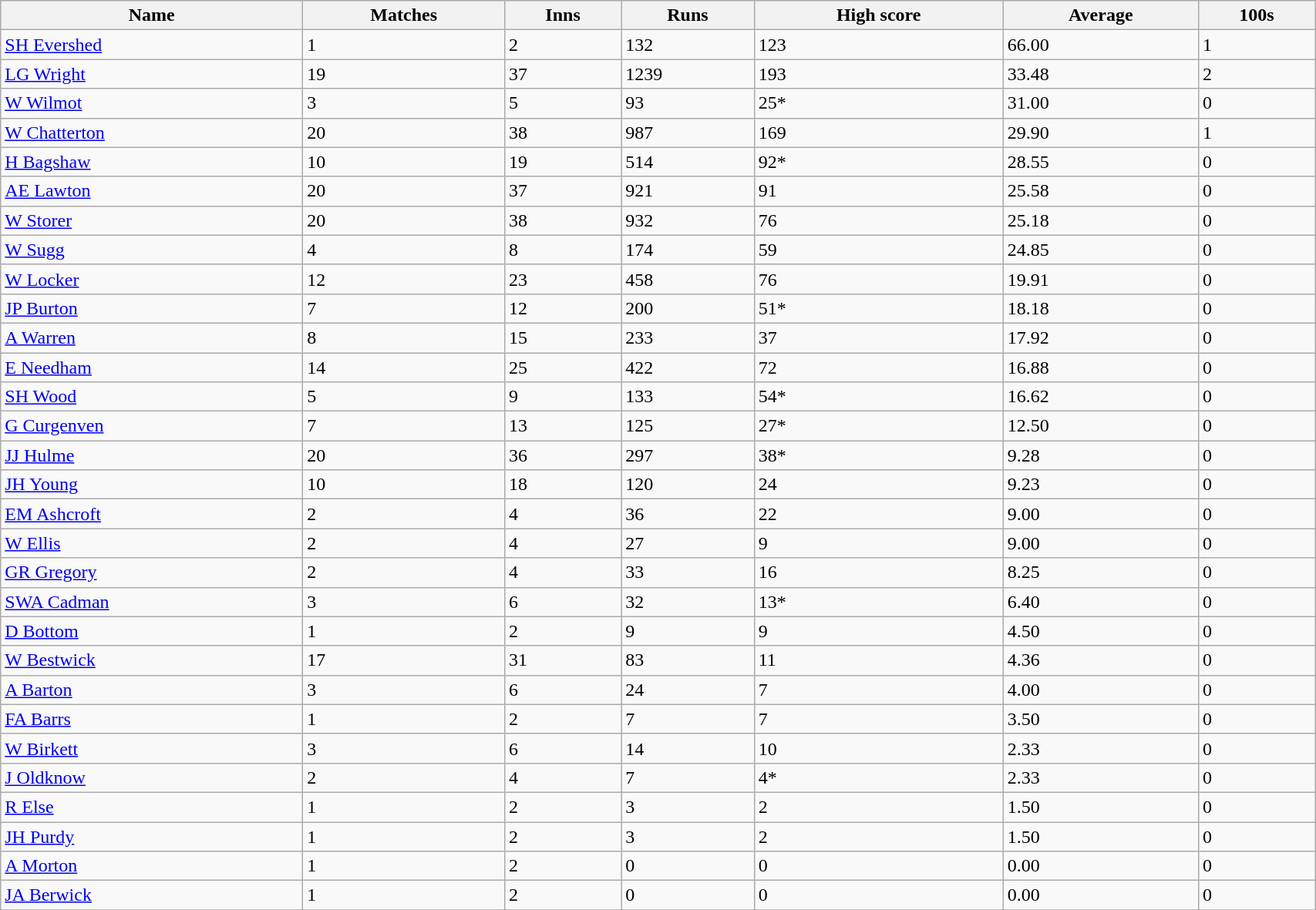<table class="wikitable sortable" width="90%">
<tr bgcolor="#efefef">
<th>Name</th>
<th>Matches</th>
<th>Inns</th>
<th>Runs</th>
<th>High score</th>
<th>Average</th>
<th>100s</th>
</tr>
<tr>
<td><a href='#'>SH Evershed</a></td>
<td>1</td>
<td>2</td>
<td>132</td>
<td>123</td>
<td>66.00</td>
<td>1</td>
</tr>
<tr>
<td><a href='#'>LG Wright</a></td>
<td>19</td>
<td>37</td>
<td>1239</td>
<td>193</td>
<td>33.48</td>
<td>2</td>
</tr>
<tr>
<td><a href='#'>W Wilmot</a></td>
<td>3</td>
<td>5</td>
<td>93</td>
<td>25*</td>
<td>31.00</td>
<td>0</td>
</tr>
<tr>
<td><a href='#'>W Chatterton</a></td>
<td>20</td>
<td>38</td>
<td>987</td>
<td>169</td>
<td>29.90</td>
<td>1</td>
</tr>
<tr>
<td><a href='#'>H Bagshaw</a></td>
<td>10</td>
<td>19</td>
<td>514</td>
<td>92*</td>
<td>28.55</td>
<td>0</td>
</tr>
<tr>
<td><a href='#'>AE Lawton</a></td>
<td>20</td>
<td>37</td>
<td>921</td>
<td>91</td>
<td>25.58</td>
<td>0</td>
</tr>
<tr>
<td><a href='#'>W Storer</a></td>
<td>20</td>
<td>38</td>
<td>932</td>
<td>76</td>
<td>25.18</td>
<td>0</td>
</tr>
<tr>
<td><a href='#'>W Sugg</a></td>
<td>4</td>
<td>8</td>
<td>174</td>
<td>59</td>
<td>24.85</td>
<td>0</td>
</tr>
<tr>
<td><a href='#'>W Locker</a></td>
<td>12</td>
<td>23</td>
<td>458</td>
<td>76</td>
<td>19.91</td>
<td>0</td>
</tr>
<tr>
<td><a href='#'>JP Burton</a></td>
<td>7</td>
<td>12</td>
<td>200</td>
<td>51*</td>
<td>18.18</td>
<td>0</td>
</tr>
<tr>
<td><a href='#'>A Warren</a></td>
<td>8</td>
<td>15</td>
<td>233</td>
<td>37</td>
<td>17.92</td>
<td>0</td>
</tr>
<tr>
<td><a href='#'>E Needham</a></td>
<td>14</td>
<td>25</td>
<td>422</td>
<td>72</td>
<td>16.88</td>
<td>0</td>
</tr>
<tr>
<td><a href='#'>SH Wood</a></td>
<td>5</td>
<td>9</td>
<td>133</td>
<td>54*</td>
<td>16.62</td>
<td>0</td>
</tr>
<tr>
<td><a href='#'>G Curgenven</a></td>
<td>7</td>
<td>13</td>
<td>125</td>
<td>27*</td>
<td>12.50</td>
<td>0</td>
</tr>
<tr>
<td><a href='#'>JJ Hulme</a></td>
<td>20</td>
<td>36</td>
<td>297</td>
<td>38*</td>
<td>9.28</td>
<td>0</td>
</tr>
<tr>
<td><a href='#'>JH Young</a></td>
<td>10</td>
<td>18</td>
<td>120</td>
<td>24</td>
<td>9.23</td>
<td>0</td>
</tr>
<tr>
<td><a href='#'>EM Ashcroft</a></td>
<td>2</td>
<td>4</td>
<td>36</td>
<td>22</td>
<td>9.00</td>
<td>0</td>
</tr>
<tr>
<td><a href='#'>W Ellis</a></td>
<td>2</td>
<td>4</td>
<td>27</td>
<td>9</td>
<td>9.00</td>
<td>0</td>
</tr>
<tr>
<td><a href='#'>GR Gregory</a></td>
<td>2</td>
<td>4</td>
<td>33</td>
<td>16</td>
<td>8.25</td>
<td>0</td>
</tr>
<tr>
<td><a href='#'>SWA Cadman</a></td>
<td>3</td>
<td>6</td>
<td>32</td>
<td>13*</td>
<td>6.40</td>
<td>0</td>
</tr>
<tr>
<td><a href='#'>D Bottom</a></td>
<td>1</td>
<td>2</td>
<td>9</td>
<td>9</td>
<td>4.50</td>
<td>0</td>
</tr>
<tr>
<td><a href='#'>W Bestwick</a></td>
<td>17</td>
<td>31</td>
<td>83</td>
<td>11</td>
<td>4.36</td>
<td>0</td>
</tr>
<tr>
<td><a href='#'>A Barton</a></td>
<td>3</td>
<td>6</td>
<td>24</td>
<td>7</td>
<td>4.00</td>
<td>0</td>
</tr>
<tr>
<td><a href='#'>FA Barrs</a></td>
<td>1</td>
<td>2</td>
<td>7</td>
<td>7</td>
<td>3.50</td>
<td>0</td>
</tr>
<tr>
<td><a href='#'>W Birkett</a></td>
<td>3</td>
<td>6</td>
<td>14</td>
<td>10</td>
<td>2.33</td>
<td>0</td>
</tr>
<tr>
<td><a href='#'>J Oldknow</a></td>
<td>2</td>
<td>4</td>
<td>7</td>
<td>4*</td>
<td>2.33</td>
<td>0</td>
</tr>
<tr>
<td><a href='#'>R Else</a></td>
<td>1</td>
<td>2</td>
<td>3</td>
<td>2</td>
<td>1.50</td>
<td>0</td>
</tr>
<tr>
<td><a href='#'>JH Purdy</a></td>
<td>1</td>
<td>2</td>
<td>3</td>
<td>2</td>
<td>1.50</td>
<td>0</td>
</tr>
<tr>
<td><a href='#'>A Morton</a></td>
<td>1</td>
<td>2</td>
<td>0</td>
<td>0</td>
<td>0.00</td>
<td>0</td>
</tr>
<tr>
<td><a href='#'>JA Berwick</a></td>
<td>1</td>
<td>2</td>
<td>0</td>
<td>0</td>
<td>0.00</td>
<td>0</td>
</tr>
<tr>
</tr>
</table>
